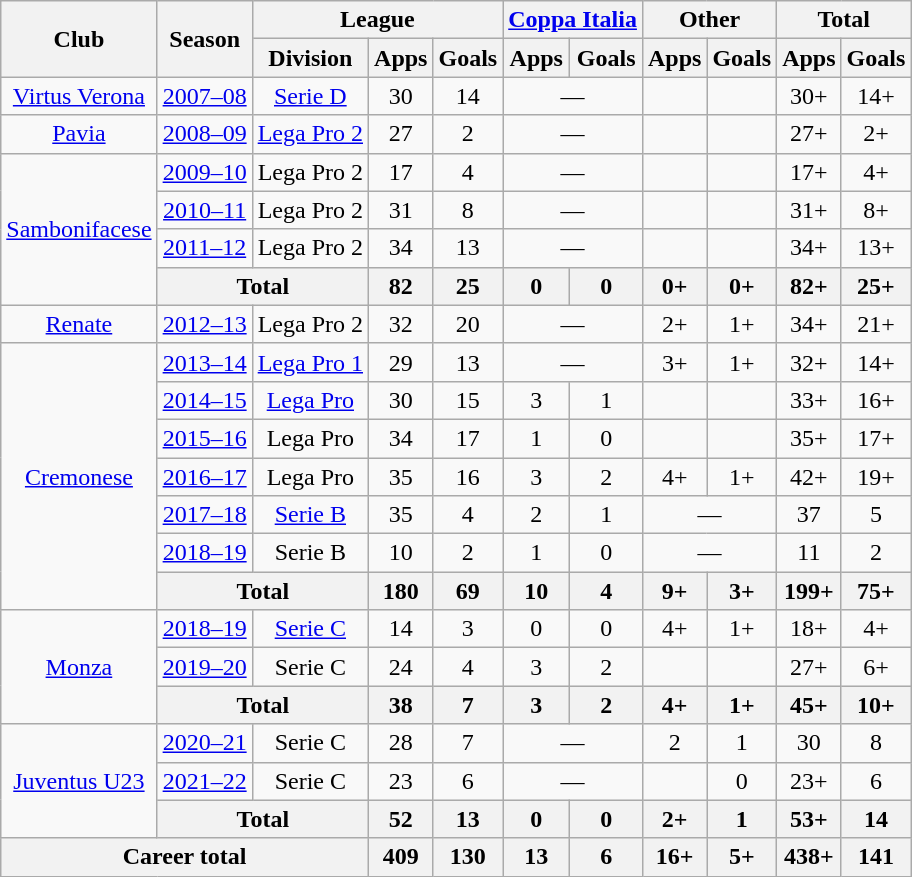<table class="wikitable" style="text-align: center">
<tr>
<th rowspan="2">Club</th>
<th rowspan="2">Season</th>
<th colspan="3">League</th>
<th colspan="2"><a href='#'>Coppa Italia</a></th>
<th colspan="2">Other</th>
<th colspan="2">Total</th>
</tr>
<tr>
<th>Division</th>
<th>Apps</th>
<th>Goals</th>
<th>Apps</th>
<th>Goals</th>
<th>Apps</th>
<th>Goals</th>
<th>Apps</th>
<th>Goals</th>
</tr>
<tr>
<td><a href='#'>Virtus Verona</a></td>
<td><a href='#'>2007–08</a></td>
<td><a href='#'>Serie D</a></td>
<td>30</td>
<td>14</td>
<td colspan="2">—</td>
<td></td>
<td></td>
<td>30+</td>
<td>14+</td>
</tr>
<tr>
<td><a href='#'>Pavia</a></td>
<td><a href='#'>2008–09</a></td>
<td><a href='#'>Lega Pro 2</a></td>
<td>27</td>
<td>2</td>
<td colspan="2">—</td>
<td></td>
<td></td>
<td>27+</td>
<td>2+</td>
</tr>
<tr>
<td rowspan="4"><a href='#'>Sambonifacese</a></td>
<td><a href='#'>2009–10</a></td>
<td>Lega Pro 2</td>
<td>17</td>
<td>4</td>
<td colspan="2">—</td>
<td></td>
<td></td>
<td>17+</td>
<td>4+</td>
</tr>
<tr>
<td><a href='#'>2010–11</a></td>
<td>Lega Pro 2</td>
<td>31</td>
<td>8</td>
<td colspan="2">—</td>
<td></td>
<td></td>
<td>31+</td>
<td>8+</td>
</tr>
<tr>
<td><a href='#'>2011–12</a></td>
<td>Lega Pro 2</td>
<td>34</td>
<td>13</td>
<td colspan="2">—</td>
<td></td>
<td></td>
<td>34+</td>
<td>13+</td>
</tr>
<tr>
<th colspan="2">Total</th>
<th>82</th>
<th>25</th>
<th>0</th>
<th>0</th>
<th>0+</th>
<th>0+</th>
<th>82+</th>
<th>25+</th>
</tr>
<tr>
<td><a href='#'>Renate</a></td>
<td><a href='#'>2012–13</a></td>
<td>Lega Pro 2</td>
<td>32</td>
<td>20</td>
<td colspan="2">—</td>
<td>2+</td>
<td>1+</td>
<td>34+</td>
<td>21+</td>
</tr>
<tr>
<td rowspan="7"><a href='#'>Cremonese</a></td>
<td><a href='#'>2013–14</a></td>
<td><a href='#'>Lega Pro 1</a></td>
<td>29</td>
<td>13</td>
<td colspan="2">—</td>
<td>3+</td>
<td>1+</td>
<td>32+</td>
<td>14+</td>
</tr>
<tr>
<td><a href='#'>2014–15</a></td>
<td><a href='#'>Lega Pro</a></td>
<td>30</td>
<td>15</td>
<td>3</td>
<td>1</td>
<td></td>
<td></td>
<td>33+</td>
<td>16+</td>
</tr>
<tr>
<td><a href='#'>2015–16</a></td>
<td>Lega Pro</td>
<td>34</td>
<td>17</td>
<td>1</td>
<td>0</td>
<td></td>
<td></td>
<td>35+</td>
<td>17+</td>
</tr>
<tr>
<td><a href='#'>2016–17</a></td>
<td>Lega Pro</td>
<td>35</td>
<td>16</td>
<td>3</td>
<td>2</td>
<td>4+</td>
<td>1+</td>
<td>42+</td>
<td>19+</td>
</tr>
<tr>
<td><a href='#'>2017–18</a></td>
<td><a href='#'>Serie B</a></td>
<td>35</td>
<td>4</td>
<td>2</td>
<td>1</td>
<td colspan="2">—</td>
<td>37</td>
<td>5</td>
</tr>
<tr>
<td><a href='#'>2018–19</a></td>
<td>Serie B</td>
<td>10</td>
<td>2</td>
<td>1</td>
<td>0</td>
<td colspan="2">—</td>
<td>11</td>
<td>2</td>
</tr>
<tr>
<th colspan="2">Total</th>
<th>180</th>
<th>69</th>
<th>10</th>
<th>4</th>
<th>9+</th>
<th>3+</th>
<th>199+</th>
<th>75+</th>
</tr>
<tr>
<td rowspan="3"><a href='#'>Monza</a></td>
<td><a href='#'>2018–19</a></td>
<td><a href='#'>Serie C</a></td>
<td>14</td>
<td>3</td>
<td>0</td>
<td>0</td>
<td>4+</td>
<td>1+</td>
<td>18+</td>
<td>4+</td>
</tr>
<tr>
<td><a href='#'>2019–20</a></td>
<td>Serie C</td>
<td>24</td>
<td>4</td>
<td>3</td>
<td>2</td>
<td></td>
<td></td>
<td>27+</td>
<td>6+</td>
</tr>
<tr>
<th colspan="2">Total</th>
<th>38</th>
<th>7</th>
<th>3</th>
<th>2</th>
<th>4+</th>
<th>1+</th>
<th>45+</th>
<th>10+</th>
</tr>
<tr>
<td rowspan="3"><a href='#'>Juventus U23</a></td>
<td><a href='#'>2020–21</a></td>
<td>Serie C</td>
<td>28</td>
<td>7</td>
<td colspan="2">—</td>
<td>2</td>
<td>1</td>
<td>30</td>
<td>8</td>
</tr>
<tr>
<td><a href='#'>2021–22</a></td>
<td>Serie C</td>
<td>23</td>
<td>6</td>
<td colspan="2">—</td>
<td></td>
<td>0</td>
<td>23+</td>
<td>6</td>
</tr>
<tr>
<th colspan="2">Total</th>
<th>52</th>
<th>13</th>
<th>0</th>
<th>0</th>
<th>2+</th>
<th>1</th>
<th>53+</th>
<th>14</th>
</tr>
<tr>
<th colspan="3">Career total</th>
<th>409</th>
<th>130</th>
<th>13</th>
<th>6</th>
<th>16+</th>
<th>5+</th>
<th>438+</th>
<th>141</th>
</tr>
</table>
